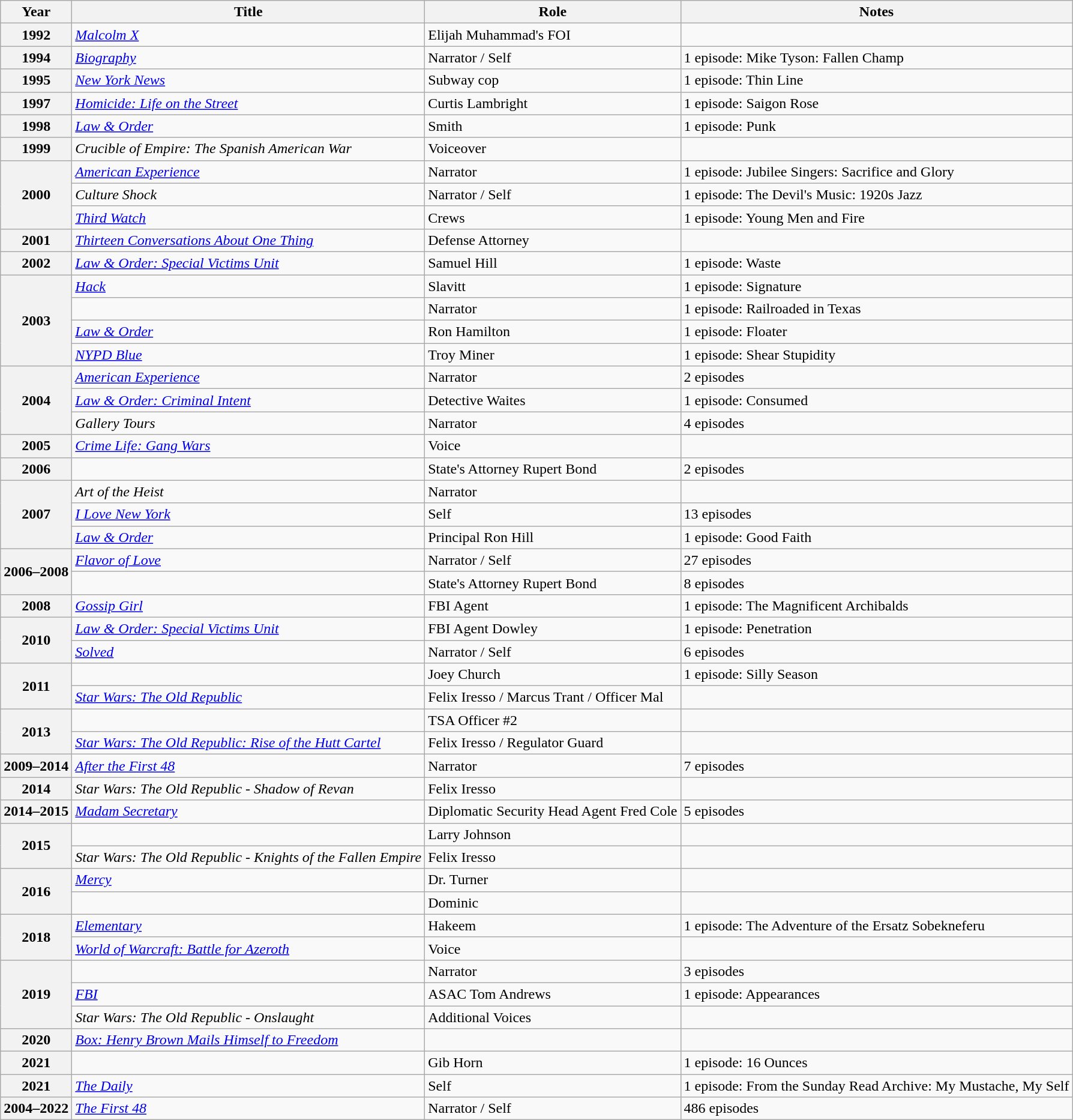<table class="wikitable sortable mw-collapsible” style="width:100%”>
<tr>
<th>Year</th>
<th>Title</th>
<th>Role</th>
<th>Notes</th>
</tr>
<tr>
<th>1992</th>
<td><em><a href='#'>Malcolm X</a></em></td>
<td>Elijah Muhammad's FOI</td>
<td></td>
</tr>
<tr>
<th>1994</th>
<td><em><a href='#'>Biography</a></em></td>
<td>Narrator / Self</td>
<td>1 episode: Mike Tyson: Fallen Champ</td>
</tr>
<tr>
<th>1995</th>
<td><em><a href='#'>New York News</a></em></td>
<td>Subway cop</td>
<td>1 episode: Thin Line</td>
</tr>
<tr>
<th>1997</th>
<td><em><a href='#'>Homicide: Life on the Street</a></em></td>
<td>Curtis Lambright</td>
<td>1 episode: Saigon Rose</td>
</tr>
<tr>
<th>1998</th>
<td><em><a href='#'>Law & Order</a></em></td>
<td>Smith</td>
<td>1 episode: Punk</td>
</tr>
<tr>
<th>1999</th>
<td><em>Crucible of Empire: The Spanish American War</em></td>
<td>Voiceover</td>
<td></td>
</tr>
<tr>
<th rowspan="3">2000</th>
<td><em><a href='#'>American Experience</a></em></td>
<td>Narrator</td>
<td>1 episode: Jubilee Singers: Sacrifice and Glory</td>
</tr>
<tr>
<td><em>Culture Shock</em></td>
<td>Narrator / Self</td>
<td>1 episode: The Devil's Music: 1920s Jazz</td>
</tr>
<tr>
<td><em><a href='#'>Third Watch</a></em></td>
<td>Crews</td>
<td>1 episode: Young Men and Fire</td>
</tr>
<tr>
<th>2001</th>
<td><em><a href='#'>Thirteen Conversations About One Thing</a></em></td>
<td>Defense Attorney</td>
<td></td>
</tr>
<tr>
<th>2002</th>
<td><em><a href='#'>Law & Order: Special Victims Unit</a></em></td>
<td>Samuel Hill</td>
<td>1 episode: Waste</td>
</tr>
<tr>
<th rowspan="4">2003</th>
<td><em><a href='#'>Hack</a></em></td>
<td>Slavitt</td>
<td>1 episode: Signature</td>
</tr>
<tr>
<td><em></em></td>
<td>Narrator</td>
<td>1 episode: Railroaded in Texas</td>
</tr>
<tr>
<td><em><a href='#'>Law & Order</a></em></td>
<td>Ron Hamilton</td>
<td>1 episode: Floater</td>
</tr>
<tr>
<td><em><a href='#'>NYPD Blue</a></em></td>
<td>Troy Miner</td>
<td>1 episode: Shear Stupidity</td>
</tr>
<tr>
<th rowspan="3">2004</th>
<td><em><a href='#'>American Experience</a></em></td>
<td>Narrator</td>
<td>2 episodes</td>
</tr>
<tr>
<td><em><a href='#'>Law & Order: Criminal Intent</a></em></td>
<td>Detective Waites</td>
<td>1 episode: Consumed</td>
</tr>
<tr>
<td><em>Gallery Tours</em></td>
<td>Narrator</td>
<td>4 episodes</td>
</tr>
<tr>
<th>2005</th>
<td><em><a href='#'>Crime Life: Gang Wars</a></em></td>
<td>Voice</td>
<td></td>
</tr>
<tr>
<th>2006</th>
<td><em></em></td>
<td>State's Attorney Rupert Bond</td>
<td>2 episodes</td>
</tr>
<tr>
<th rowspan="3">2007</th>
<td><em>Art of the Heist</em></td>
<td>Narrator</td>
<td></td>
</tr>
<tr>
<td><em><a href='#'>I Love New York</a></em></td>
<td>Self</td>
<td>13 episodes</td>
</tr>
<tr>
<td><em><a href='#'>Law & Order</a></em></td>
<td>Principal Ron Hill</td>
<td>1 episode: Good Faith</td>
</tr>
<tr>
<th rowspan="2">2006–2008</th>
<td><em><a href='#'>Flavor of Love</a></em></td>
<td>Narrator / Self</td>
<td>27 episodes</td>
</tr>
<tr>
<td><em></em></td>
<td>State's Attorney Rupert Bond</td>
<td>8 episodes</td>
</tr>
<tr>
<th>2008</th>
<td><em><a href='#'>Gossip Girl</a></em></td>
<td>FBI Agent</td>
<td>1 episode: The Magnificent Archibalds</td>
</tr>
<tr>
<th rowspan="2">2010</th>
<td><em><a href='#'>Law & Order: Special Victims Unit</a></em></td>
<td>FBI Agent Dowley</td>
<td>1 episode: Penetration</td>
</tr>
<tr>
<td><em><a href='#'>Solved</a></em></td>
<td>Narrator / Self</td>
<td>6 episodes</td>
</tr>
<tr>
<th rowspan="2">2011</th>
<td><em></em></td>
<td>Joey Church</td>
<td>1 episode: Silly Season</td>
</tr>
<tr>
<td><em><a href='#'>Star Wars: The Old Republic</a></em></td>
<td>Felix Iresso / Marcus Trant / Officer Mal</td>
<td></td>
</tr>
<tr>
<th rowspan="2">2013</th>
<td><em></em></td>
<td>TSA Officer #2</td>
<td></td>
</tr>
<tr>
<td><em><a href='#'>Star Wars: The Old Republic: Rise of the Hutt Cartel</a></em></td>
<td>Felix Iresso / Regulator Guard</td>
<td></td>
</tr>
<tr>
<th>2009–2014</th>
<td><em><a href='#'>After the First 48</a></em></td>
<td>Narrator</td>
<td>7 episodes</td>
</tr>
<tr>
<th>2014</th>
<td><em>Star Wars: The Old Republic - Shadow of Revan</em></td>
<td>Felix Iresso</td>
<td></td>
</tr>
<tr>
<th>2014–2015</th>
<td><em><a href='#'>Madam Secretary</a></em></td>
<td>Diplomatic Security Head Agent Fred Cole</td>
<td>5 episodes</td>
</tr>
<tr>
<th rowspan="2">2015</th>
<td><em></em></td>
<td>Larry Johnson</td>
<td></td>
</tr>
<tr>
<td><em>Star Wars: The Old Republic - Knights of the Fallen Empire</em></td>
<td>Felix Iresso</td>
<td></td>
</tr>
<tr>
<th rowspan="2">2016</th>
<td><em><a href='#'>Mercy</a></em></td>
<td>Dr. Turner</td>
<td></td>
</tr>
<tr>
<td><em></em></td>
<td>Dominic</td>
<td></td>
</tr>
<tr>
<th rowspan="2">2018</th>
<td><em><a href='#'>Elementary</a></em></td>
<td>Hakeem</td>
<td>1 episode: The Adventure of the Ersatz Sobekneferu</td>
</tr>
<tr>
<td><em><a href='#'>World of Warcraft: Battle for Azeroth</a></em></td>
<td>Voice</td>
<td></td>
</tr>
<tr>
<th rowspan="3">2019</th>
<td><em></em></td>
<td>Narrator</td>
<td>3 episodes</td>
</tr>
<tr>
<td><a href='#'><em>FBI</em></a></td>
<td>ASAC Tom Andrews</td>
<td>1 episode: Appearances</td>
</tr>
<tr>
<td><em>Star Wars: The Old Republic - Onslaught</em></td>
<td>Additional Voices</td>
<td></td>
</tr>
<tr>
<th>2020</th>
<td><em><a href='#'>Box: Henry Brown Mails Himself to Freedom</a></em></td>
<td></td>
<td></td>
</tr>
<tr>
<th>2021</th>
<td><em></em></td>
<td>Gib Horn</td>
<td>1 episode: 16 Ounces</td>
</tr>
<tr>
<th>2021</th>
<td><em><a href='#'>The Daily</a></em></td>
<td>Self</td>
<td>1 episode: From the Sunday Read Archive: My Mustache, My Self</td>
</tr>
<tr>
<th>2004–2022</th>
<td><em><a href='#'>The First 48</a></em></td>
<td>Narrator / Self</td>
<td>486 episodes</td>
</tr>
</table>
